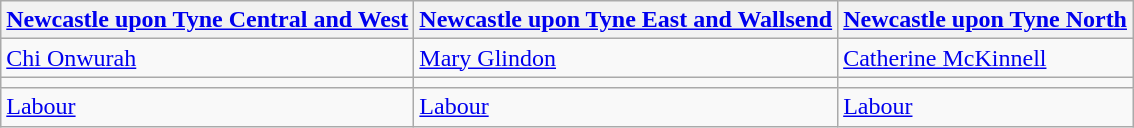<table class="wikitable">
<tr>
<th><a href='#'>Newcastle upon Tyne Central and West</a></th>
<th><a href='#'>Newcastle upon Tyne East and Wallsend</a></th>
<th><a href='#'>Newcastle upon Tyne North</a></th>
</tr>
<tr>
<td><a href='#'>Chi Onwurah</a></td>
<td><a href='#'>Mary Glindon</a></td>
<td><a href='#'>Catherine McKinnell</a></td>
</tr>
<tr>
<td></td>
<td></td>
<td></td>
</tr>
<tr>
<td><a href='#'>Labour</a></td>
<td><a href='#'>Labour</a></td>
<td><a href='#'>Labour</a></td>
</tr>
</table>
